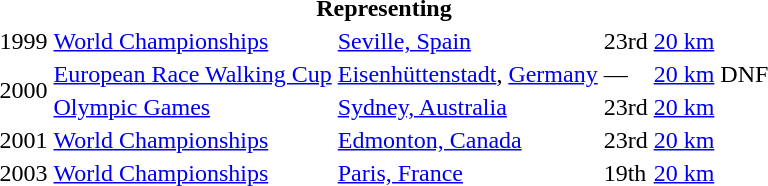<table>
<tr>
<th colspan="6">Representing </th>
</tr>
<tr>
<td>1999</td>
<td><a href='#'>World Championships</a></td>
<td><a href='#'>Seville, Spain</a></td>
<td>23rd</td>
<td><a href='#'>20 km</a></td>
<td></td>
</tr>
<tr>
<td rowspan=2>2000</td>
<td><a href='#'>European Race Walking Cup</a></td>
<td><a href='#'>Eisenhüttenstadt</a>, <a href='#'>Germany</a></td>
<td>—</td>
<td><a href='#'>20 km</a></td>
<td>DNF</td>
</tr>
<tr>
<td><a href='#'>Olympic Games</a></td>
<td><a href='#'>Sydney, Australia</a></td>
<td>23rd</td>
<td><a href='#'>20 km</a></td>
<td></td>
</tr>
<tr>
<td>2001</td>
<td><a href='#'>World Championships</a></td>
<td><a href='#'>Edmonton, Canada</a></td>
<td>23rd</td>
<td><a href='#'>20 km</a></td>
<td></td>
</tr>
<tr>
<td>2003</td>
<td><a href='#'>World Championships</a></td>
<td><a href='#'>Paris, France</a></td>
<td>19th</td>
<td><a href='#'>20 km</a></td>
<td></td>
</tr>
</table>
